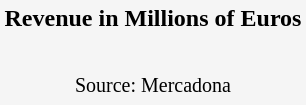<table style="background:WhiteSmoke; text-align:center" align="center">
<tr>
<th><strong>Revenue in Millions of Euros</strong></th>
</tr>
<tr>
<td><br></td>
</tr>
<tr>
<td><small>Source: Mercadona</small></td>
</tr>
<tr>
</tr>
</table>
